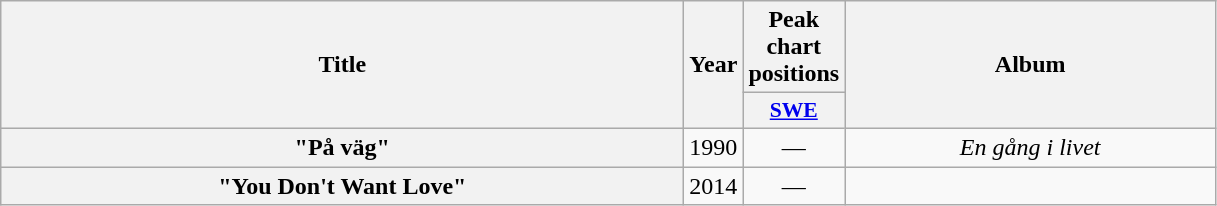<table class="wikitable plainrowheaders" style="text-align:center;">
<tr>
<th scope="col" rowspan="2" style="width:28em;">Title</th>
<th scope="col" rowspan="2" style="width:1em;">Year</th>
<th scope="col" colspan="1" style="width:1em;">Peak chart positions</th>
<th scope="col" rowspan="2" style="width:15em;">Album</th>
</tr>
<tr>
<th scope="col" style="width:3em;font-size:90%;"><a href='#'>SWE</a><br></th>
</tr>
<tr>
<th scope="row">"På väg" </th>
<td>1990</td>
<td>—</td>
<td><em>En gång i livet</em></td>
</tr>
<tr>
<th scope="row">"You Don't Want Love" </th>
<td>2014</td>
<td>—</td>
<td></td>
</tr>
</table>
